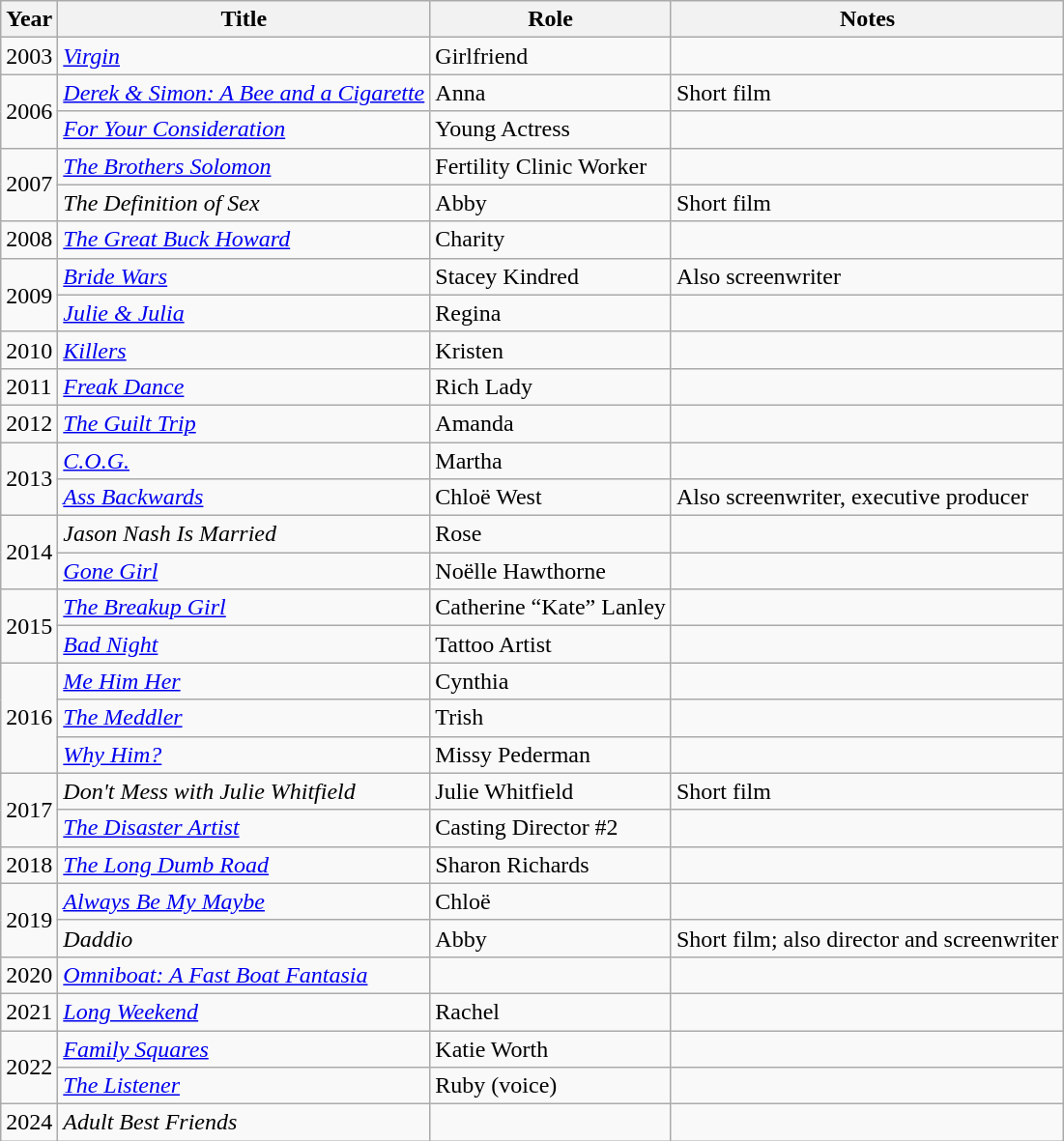<table class="wikitable sortable">
<tr>
<th>Year</th>
<th>Title</th>
<th>Role</th>
<th class="unsortable">Notes</th>
</tr>
<tr>
<td>2003</td>
<td><em><a href='#'>Virgin</a></em></td>
<td>Girlfriend</td>
<td></td>
</tr>
<tr>
<td rowspan="2">2006</td>
<td><em><a href='#'>Derek & Simon: A Bee and a Cigarette</a></em></td>
<td>Anna</td>
<td>Short film</td>
</tr>
<tr>
<td><em><a href='#'>For Your Consideration</a></em></td>
<td>Young Actress</td>
<td></td>
</tr>
<tr>
<td rowspan="2">2007</td>
<td><em><a href='#'>The Brothers Solomon</a></em></td>
<td>Fertility Clinic Worker</td>
<td></td>
</tr>
<tr>
<td><em>The Definition of Sex</em></td>
<td>Abby</td>
<td>Short film</td>
</tr>
<tr>
<td>2008</td>
<td><em><a href='#'>The Great Buck Howard</a></em></td>
<td>Charity</td>
<td></td>
</tr>
<tr>
<td rowspan="2">2009</td>
<td><em><a href='#'>Bride Wars</a></em></td>
<td>Stacey Kindred</td>
<td>Also screenwriter</td>
</tr>
<tr>
<td><em><a href='#'>Julie & Julia</a></em></td>
<td>Regina</td>
<td></td>
</tr>
<tr>
<td>2010</td>
<td><em><a href='#'>Killers</a></em></td>
<td>Kristen</td>
<td></td>
</tr>
<tr>
<td>2011</td>
<td><em><a href='#'>Freak Dance</a></em></td>
<td>Rich Lady</td>
<td></td>
</tr>
<tr>
<td>2012</td>
<td><em><a href='#'>The Guilt Trip</a></em></td>
<td>Amanda</td>
<td></td>
</tr>
<tr>
<td rowspan="2">2013</td>
<td><em><a href='#'>C.O.G.</a></em></td>
<td>Martha</td>
<td></td>
</tr>
<tr>
<td><em><a href='#'>Ass Backwards</a></em></td>
<td>Chloë West</td>
<td>Also screenwriter, executive producer</td>
</tr>
<tr>
<td rowspan="2">2014</td>
<td><em>Jason Nash Is Married</em></td>
<td>Rose</td>
<td></td>
</tr>
<tr>
<td><em><a href='#'>Gone Girl</a></em></td>
<td>Noëlle Hawthorne</td>
<td></td>
</tr>
<tr>
<td rowspan="2">2015</td>
<td><em><a href='#'>The Breakup Girl</a></em></td>
<td>Catherine “Kate” Lanley</td>
<td></td>
</tr>
<tr>
<td><em><a href='#'>Bad Night</a></em></td>
<td>Tattoo Artist</td>
<td></td>
</tr>
<tr>
<td rowspan="3">2016</td>
<td><em><a href='#'>Me Him Her</a></em></td>
<td>Cynthia</td>
<td></td>
</tr>
<tr>
<td><em><a href='#'>The Meddler</a></em></td>
<td>Trish</td>
<td></td>
</tr>
<tr>
<td><em><a href='#'>Why Him?</a></em></td>
<td>Missy Pederman</td>
<td></td>
</tr>
<tr>
<td rowspan="2">2017</td>
<td><em>Don't Mess with Julie Whitfield</em></td>
<td>Julie Whitfield</td>
<td>Short film</td>
</tr>
<tr>
<td><em><a href='#'>The Disaster Artist</a></em></td>
<td>Casting Director #2</td>
<td></td>
</tr>
<tr>
<td>2018</td>
<td><em><a href='#'>The Long Dumb Road</a></em></td>
<td>Sharon Richards</td>
<td></td>
</tr>
<tr>
<td rowspan="2">2019</td>
<td><em><a href='#'>Always Be My Maybe</a></em></td>
<td>Chloë</td>
<td></td>
</tr>
<tr>
<td><em>Daddio</em></td>
<td>Abby</td>
<td>Short film; also director and screenwriter</td>
</tr>
<tr>
<td>2020</td>
<td><em><a href='#'>Omniboat: A Fast Boat Fantasia</a></em></td>
<td></td>
<td></td>
</tr>
<tr>
<td>2021</td>
<td><em><a href='#'>Long Weekend</a></em></td>
<td>Rachel</td>
<td></td>
</tr>
<tr>
<td rowspan="2">2022</td>
<td><em><a href='#'>Family Squares</a></em></td>
<td>Katie Worth</td>
<td></td>
</tr>
<tr>
<td><em><a href='#'>The Listener</a></em></td>
<td>Ruby (voice)</td>
<td></td>
</tr>
<tr>
<td>2024</td>
<td><em>Adult Best Friends</em></td>
<td></td>
<td></td>
</tr>
</table>
